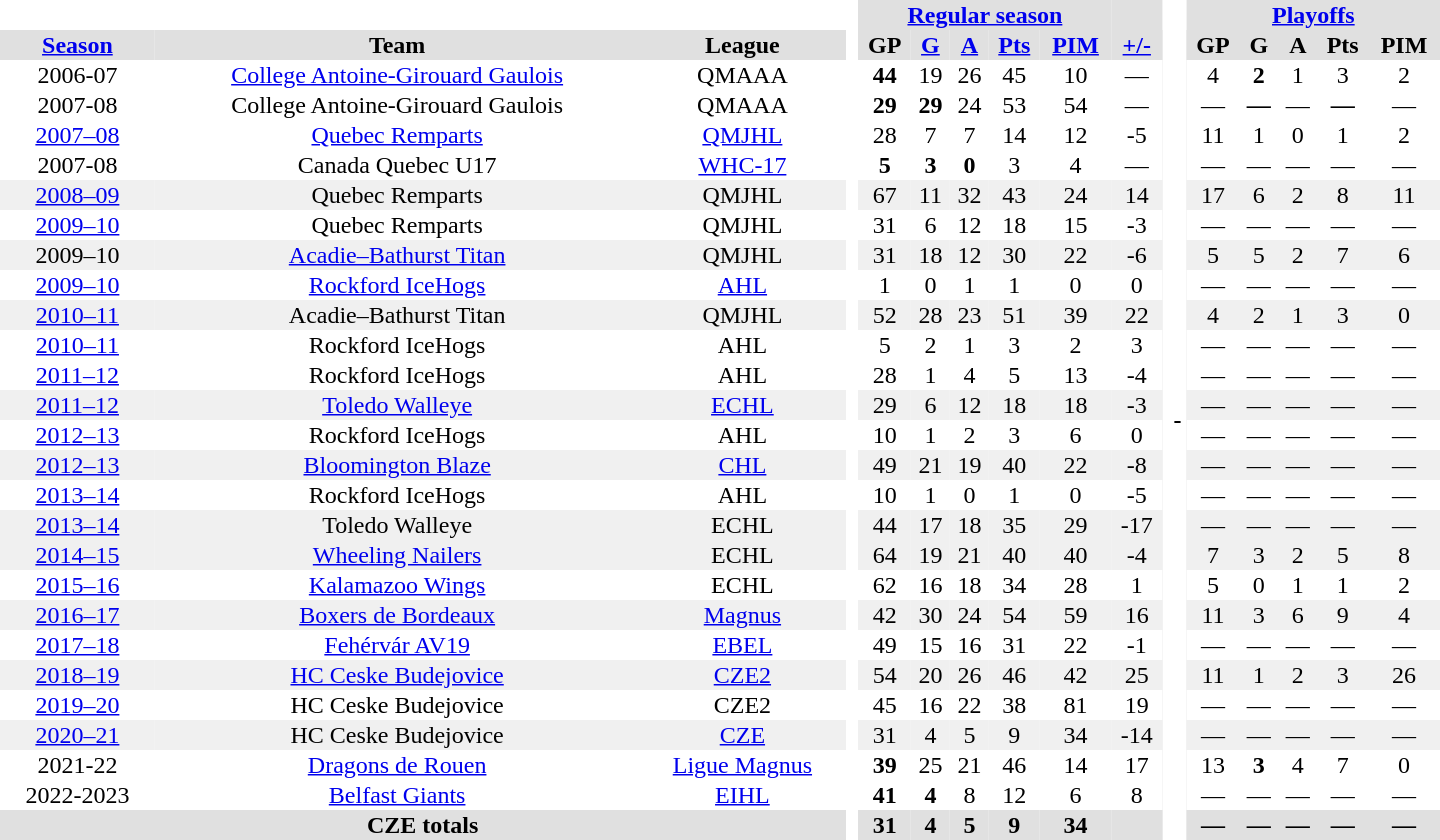<table border="0" cellpadding="1" cellspacing="0" style="text-align:center; width:60em">
<tr bgcolor="#e0e0e0">
<th colspan="3" bgcolor="#ffffff"> </th>
<th rowspan="104" bgcolor="#ffffff"> </th>
<th colspan="5"><a href='#'>Regular season</a></th>
<td></td>
<th rowspan="104" bgcolor="#ffffff"> -</th>
<th colspan="5"><a href='#'>Playoffs</a></th>
</tr>
<tr bgcolor="#e0e0e0">
<th><a href='#'>Season</a></th>
<th>Team</th>
<th>League</th>
<th>GP</th>
<th><a href='#'>G</a></th>
<th><a href='#'>A</a></th>
<th><a href='#'>Pts</a></th>
<th><a href='#'>PIM</a></th>
<th><a href='#'>+/-</a></th>
<th>GP</th>
<th>G</th>
<th>A</th>
<th>Pts</th>
<th>PIM</th>
</tr>
<tr>
<td>2006-07</td>
<td><a href='#'>College Antoine-Girouard Gaulois</a></td>
<td>QMAAA</td>
<th>44</th>
<td>19</td>
<td>26</td>
<td>45</td>
<td>10</td>
<td>—</td>
<td>4</td>
<th>2</th>
<td>1</td>
<td>3</td>
<td>2</td>
</tr>
<tr>
<td>2007-08</td>
<td>College Antoine-Girouard Gaulois</td>
<td>QMAAA</td>
<th>29</th>
<th>29</th>
<td>24</td>
<td>53</td>
<td>54</td>
<td>—</td>
<td>—</td>
<th>—</th>
<td>—</td>
<th>—</th>
<td>—</td>
</tr>
<tr>
<td><a href='#'>2007–08</a></td>
<td><a href='#'>Quebec Remparts</a></td>
<td><a href='#'>QMJHL</a></td>
<td>28</td>
<td>7</td>
<td>7</td>
<td>14</td>
<td>12</td>
<td>-5</td>
<td>11</td>
<td>1</td>
<td>0</td>
<td>1</td>
<td>2</td>
</tr>
<tr>
<td>2007-08</td>
<td>Canada Quebec U17</td>
<td><a href='#'>WHC-17</a></td>
<th>5</th>
<th>3</th>
<th>0</th>
<td>3</td>
<td>4</td>
<td>—</td>
<td>—</td>
<td>—</td>
<td>—</td>
<td>—</td>
<td>—</td>
</tr>
<tr bgcolor="#f0f0f0">
<td><a href='#'>2008–09</a></td>
<td>Quebec Remparts</td>
<td>QMJHL</td>
<td>67</td>
<td>11</td>
<td>32</td>
<td>43</td>
<td>24</td>
<td>14</td>
<td>17</td>
<td>6</td>
<td>2</td>
<td>8</td>
<td>11</td>
</tr>
<tr>
<td><a href='#'>2009–10</a></td>
<td>Quebec Remparts</td>
<td>QMJHL</td>
<td>31</td>
<td>6</td>
<td>12</td>
<td>18</td>
<td>15</td>
<td>-3</td>
<td>—</td>
<td>—</td>
<td>—</td>
<td>—</td>
<td>—</td>
</tr>
<tr bgcolor="#f0f0f0">
<td>2009–10</td>
<td><a href='#'>Acadie–Bathurst Titan</a></td>
<td>QMJHL</td>
<td>31</td>
<td>18</td>
<td>12</td>
<td>30</td>
<td>22</td>
<td>-6</td>
<td>5</td>
<td>5</td>
<td>2</td>
<td>7</td>
<td>6</td>
</tr>
<tr>
<td><a href='#'>2009–10</a></td>
<td><a href='#'>Rockford IceHogs</a></td>
<td><a href='#'>AHL</a></td>
<td>1</td>
<td>0</td>
<td>1</td>
<td>1</td>
<td>0</td>
<td>0</td>
<td>—</td>
<td>—</td>
<td>—</td>
<td>—</td>
<td>—</td>
</tr>
<tr bgcolor="#f0f0f0">
<td><a href='#'>2010–11</a></td>
<td>Acadie–Bathurst Titan</td>
<td>QMJHL</td>
<td>52</td>
<td>28</td>
<td>23</td>
<td>51</td>
<td>39</td>
<td>22</td>
<td>4</td>
<td>2</td>
<td>1</td>
<td>3</td>
<td>0</td>
</tr>
<tr>
<td><a href='#'>2010–11</a></td>
<td>Rockford IceHogs</td>
<td>AHL</td>
<td>5</td>
<td>2</td>
<td>1</td>
<td>3</td>
<td>2</td>
<td>3</td>
<td>—</td>
<td>—</td>
<td>—</td>
<td>—</td>
<td>—</td>
</tr>
<tr>
<td><a href='#'>2011–12</a></td>
<td>Rockford IceHogs</td>
<td>AHL</td>
<td>28</td>
<td>1</td>
<td>4</td>
<td>5</td>
<td>13</td>
<td>-4</td>
<td>—</td>
<td>—</td>
<td>—</td>
<td>—</td>
<td>—</td>
</tr>
<tr bgcolor="#f0f0f0">
<td><a href='#'>2011–12</a></td>
<td><a href='#'>Toledo Walleye</a></td>
<td><a href='#'>ECHL</a></td>
<td>29</td>
<td>6</td>
<td>12</td>
<td>18</td>
<td>18</td>
<td>-3</td>
<td>—</td>
<td>—</td>
<td>—</td>
<td>—</td>
<td>—</td>
</tr>
<tr>
<td><a href='#'>2012–13</a></td>
<td>Rockford IceHogs</td>
<td>AHL</td>
<td>10</td>
<td>1</td>
<td>2</td>
<td>3</td>
<td>6</td>
<td>0</td>
<td>—</td>
<td>—</td>
<td>—</td>
<td>—</td>
<td>—</td>
</tr>
<tr bgcolor="#f0f0f0">
<td><a href='#'>2012–13</a></td>
<td><a href='#'>Bloomington Blaze</a></td>
<td><a href='#'>CHL</a></td>
<td>49</td>
<td>21</td>
<td>19</td>
<td>40</td>
<td>22</td>
<td>-8</td>
<td>—</td>
<td>—</td>
<td>—</td>
<td>—</td>
<td>—</td>
</tr>
<tr>
<td><a href='#'>2013–14</a></td>
<td>Rockford IceHogs</td>
<td>AHL</td>
<td>10</td>
<td>1</td>
<td>0</td>
<td>1</td>
<td>0</td>
<td>-5</td>
<td>—</td>
<td>—</td>
<td>—</td>
<td>—</td>
<td>—</td>
</tr>
<tr bgcolor="#f0f0f0">
<td><a href='#'>2013–14</a></td>
<td>Toledo Walleye</td>
<td>ECHL</td>
<td>44</td>
<td>17</td>
<td>18</td>
<td>35</td>
<td>29</td>
<td>-17</td>
<td>—</td>
<td>—</td>
<td>—</td>
<td>—</td>
<td>—</td>
</tr>
<tr bgcolor="#f0f0f0">
<td><a href='#'>2014–15</a></td>
<td><a href='#'>Wheeling Nailers</a></td>
<td>ECHL</td>
<td>64</td>
<td>19</td>
<td>21</td>
<td>40</td>
<td>40</td>
<td>-4</td>
<td>7</td>
<td>3</td>
<td>2</td>
<td>5</td>
<td>8</td>
</tr>
<tr>
<td><a href='#'>2015–16</a></td>
<td><a href='#'>Kalamazoo Wings</a></td>
<td>ECHL</td>
<td>62</td>
<td>16</td>
<td>18</td>
<td>34</td>
<td>28</td>
<td>1</td>
<td>5</td>
<td>0</td>
<td>1</td>
<td>1</td>
<td>2</td>
</tr>
<tr bgcolor="#f0f0f0">
<td><a href='#'>2016–17</a></td>
<td><a href='#'>Boxers de Bordeaux</a></td>
<td><a href='#'>Magnus</a></td>
<td>42</td>
<td>30</td>
<td>24</td>
<td>54</td>
<td>59</td>
<td>16</td>
<td>11</td>
<td>3</td>
<td>6</td>
<td>9</td>
<td>4</td>
</tr>
<tr>
<td><a href='#'>2017–18</a></td>
<td><a href='#'>Fehérvár AV19</a></td>
<td><a href='#'>EBEL</a></td>
<td>49</td>
<td>15</td>
<td>16</td>
<td>31</td>
<td>22</td>
<td>-1</td>
<td>—</td>
<td>—</td>
<td>—</td>
<td>—</td>
<td>—</td>
</tr>
<tr bgcolor="#f0f0f0">
<td><a href='#'>2018–19</a></td>
<td><a href='#'>HC Ceske Budejovice</a></td>
<td><a href='#'>CZE2</a></td>
<td>54</td>
<td>20</td>
<td>26</td>
<td>46</td>
<td>42</td>
<td>25</td>
<td>11</td>
<td>1</td>
<td>2</td>
<td>3</td>
<td>26</td>
</tr>
<tr>
<td><a href='#'>2019–20</a></td>
<td>HC Ceske Budejovice</td>
<td>CZE2</td>
<td>45</td>
<td>16</td>
<td>22</td>
<td>38</td>
<td>81</td>
<td>19</td>
<td>—</td>
<td>—</td>
<td>—</td>
<td>—</td>
<td>—</td>
</tr>
<tr bgcolor="#f0f0f0">
<td><a href='#'>2020–21</a></td>
<td>HC Ceske Budejovice</td>
<td><a href='#'>CZE</a></td>
<td>31</td>
<td>4</td>
<td>5</td>
<td>9</td>
<td>34</td>
<td>-14</td>
<td>—</td>
<td>—</td>
<td>—</td>
<td>—</td>
<td>—</td>
</tr>
<tr>
<td>2021-22</td>
<td><a href='#'>Dragons de Rouen</a></td>
<td><a href='#'>Ligue Magnus</a></td>
<th>39</th>
<td>25</td>
<td>21</td>
<td>46</td>
<td>14</td>
<td>17</td>
<td>13</td>
<th>3</th>
<td>4</td>
<td>7</td>
<td>0</td>
</tr>
<tr>
<td>2022-2023</td>
<td><a href='#'>Belfast Giants</a></td>
<td><a href='#'>EIHL</a></td>
<th>41</th>
<th>4</th>
<td>8</td>
<td>12</td>
<td>6</td>
<td>8</td>
<td>—</td>
<td>—</td>
<td>—</td>
<td>—</td>
<td>—</td>
</tr>
<tr bgcolor="#e0e0e0">
<th colspan="3">CZE totals</th>
<th>31</th>
<th>4</th>
<th>5</th>
<th>9</th>
<th>34</th>
<th></th>
<th>—</th>
<th>—</th>
<th>—</th>
<th>—</th>
<th>—</th>
</tr>
</table>
